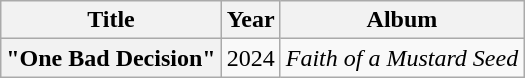<table class="wikitable plainrowheaders" style="text-align:center;">
<tr>
<th scope="col">Title</th>
<th scope="col">Year</th>
<th scope="col">Album</th>
</tr>
<tr>
<th scope="row">"One Bad Decision"<br></th>
<td>2024</td>
<td><em>Faith of a Mustard Seed</em></td>
</tr>
</table>
